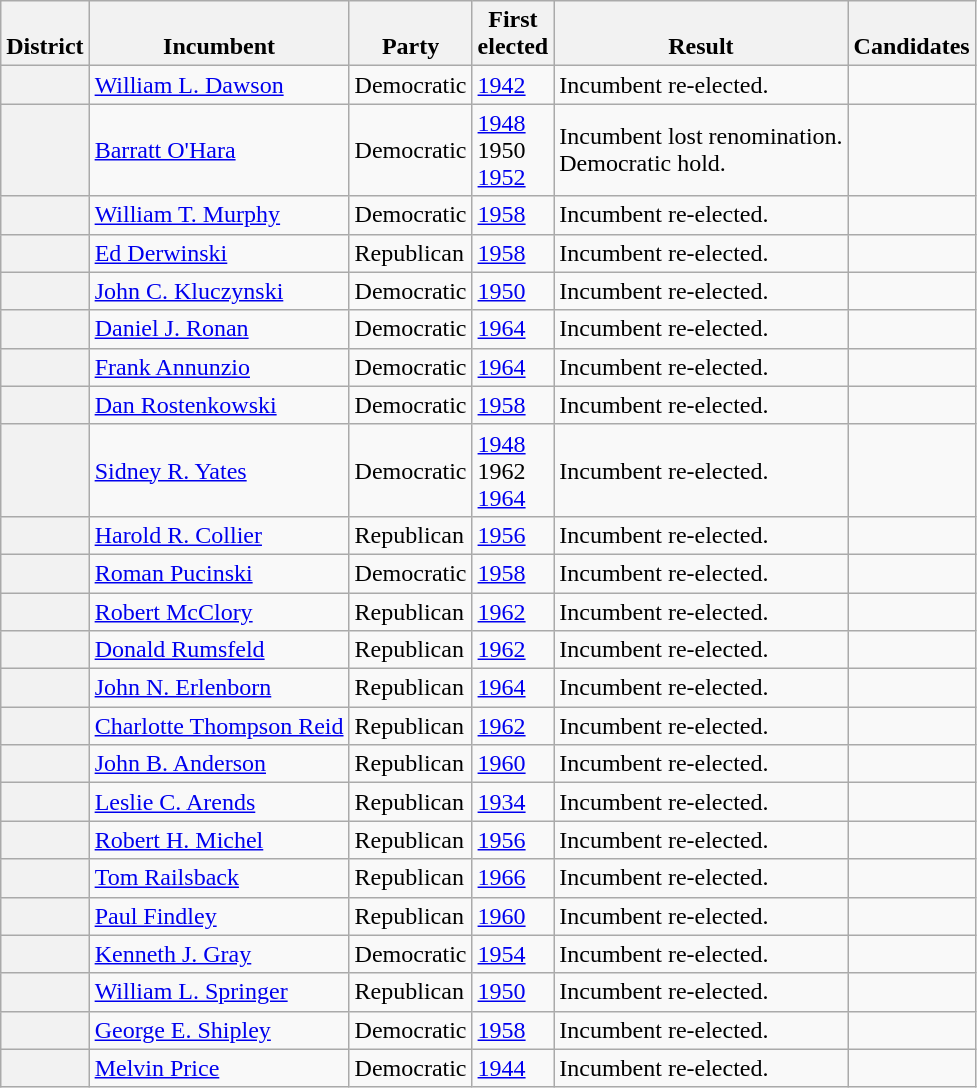<table class=wikitable>
<tr valign=bottom>
<th>District</th>
<th>Incumbent</th>
<th>Party</th>
<th>First<br>elected</th>
<th>Result</th>
<th>Candidates</th>
</tr>
<tr>
<th></th>
<td><a href='#'>William L. Dawson</a></td>
<td>Democratic</td>
<td><a href='#'>1942</a></td>
<td>Incumbent re-elected.</td>
<td nowrap></td>
</tr>
<tr>
<th></th>
<td><a href='#'>Barratt O'Hara</a></td>
<td>Democratic</td>
<td><a href='#'>1948</a><br>1950 <br><a href='#'>1952</a></td>
<td>Incumbent lost renomination.<br>Democratic hold.</td>
<td nowrap></td>
</tr>
<tr>
<th></th>
<td><a href='#'>William T. Murphy</a></td>
<td>Democratic</td>
<td><a href='#'>1958</a></td>
<td>Incumbent re-elected.</td>
<td nowrap></td>
</tr>
<tr>
<th></th>
<td><a href='#'>Ed Derwinski</a></td>
<td>Republican</td>
<td><a href='#'>1958</a></td>
<td>Incumbent re-elected.</td>
<td nowrap></td>
</tr>
<tr>
<th></th>
<td><a href='#'>John C. Kluczynski</a></td>
<td>Democratic</td>
<td><a href='#'>1950</a></td>
<td>Incumbent re-elected.</td>
<td nowrap></td>
</tr>
<tr>
<th></th>
<td><a href='#'>Daniel J. Ronan</a></td>
<td>Democratic</td>
<td><a href='#'>1964</a></td>
<td>Incumbent re-elected.</td>
<td nowrap></td>
</tr>
<tr>
<th></th>
<td><a href='#'>Frank Annunzio</a></td>
<td>Democratic</td>
<td><a href='#'>1964</a></td>
<td>Incumbent re-elected.</td>
<td nowrap></td>
</tr>
<tr>
<th></th>
<td><a href='#'>Dan Rostenkowski</a></td>
<td>Democratic</td>
<td><a href='#'>1958</a></td>
<td>Incumbent re-elected.</td>
<td nowrap></td>
</tr>
<tr>
<th></th>
<td><a href='#'>Sidney R. Yates</a></td>
<td>Democratic</td>
<td><a href='#'>1948</a><br>1962 <br><a href='#'>1964</a></td>
<td>Incumbent re-elected.</td>
<td nowrap></td>
</tr>
<tr>
<th></th>
<td><a href='#'>Harold R. Collier</a></td>
<td>Republican</td>
<td><a href='#'>1956</a></td>
<td>Incumbent re-elected.</td>
<td nowrap></td>
</tr>
<tr>
<th></th>
<td><a href='#'>Roman Pucinski</a></td>
<td>Democratic</td>
<td><a href='#'>1958</a></td>
<td>Incumbent re-elected.</td>
<td nowrap></td>
</tr>
<tr>
<th></th>
<td><a href='#'>Robert McClory</a></td>
<td>Republican</td>
<td><a href='#'>1962</a></td>
<td>Incumbent re-elected.</td>
<td nowrap></td>
</tr>
<tr>
<th></th>
<td><a href='#'>Donald Rumsfeld</a></td>
<td>Republican</td>
<td><a href='#'>1962</a></td>
<td>Incumbent re-elected.</td>
<td nowrap></td>
</tr>
<tr>
<th></th>
<td><a href='#'>John N. Erlenborn</a></td>
<td>Republican</td>
<td><a href='#'>1964</a></td>
<td>Incumbent re-elected.</td>
<td nowrap></td>
</tr>
<tr>
<th></th>
<td><a href='#'>Charlotte Thompson Reid</a></td>
<td>Republican</td>
<td><a href='#'>1962</a></td>
<td>Incumbent re-elected.</td>
<td nowrap></td>
</tr>
<tr>
<th></th>
<td><a href='#'>John B. Anderson</a></td>
<td>Republican</td>
<td><a href='#'>1960</a></td>
<td>Incumbent re-elected.</td>
<td nowrap></td>
</tr>
<tr>
<th></th>
<td><a href='#'>Leslie C. Arends</a></td>
<td>Republican</td>
<td><a href='#'>1934</a></td>
<td>Incumbent re-elected.</td>
<td nowrap></td>
</tr>
<tr>
<th></th>
<td><a href='#'>Robert H. Michel</a></td>
<td>Republican</td>
<td><a href='#'>1956</a></td>
<td>Incumbent re-elected.</td>
<td nowrap></td>
</tr>
<tr>
<th></th>
<td><a href='#'>Tom Railsback</a></td>
<td>Republican</td>
<td><a href='#'>1966</a></td>
<td>Incumbent re-elected.</td>
<td nowrap></td>
</tr>
<tr>
<th></th>
<td><a href='#'>Paul Findley</a></td>
<td>Republican</td>
<td><a href='#'>1960</a></td>
<td>Incumbent re-elected.</td>
<td nowrap></td>
</tr>
<tr>
<th></th>
<td><a href='#'>Kenneth J. Gray</a></td>
<td>Democratic</td>
<td><a href='#'>1954</a></td>
<td>Incumbent re-elected.</td>
<td nowrap></td>
</tr>
<tr>
<th></th>
<td><a href='#'>William L. Springer</a></td>
<td>Republican</td>
<td><a href='#'>1950</a></td>
<td>Incumbent re-elected.</td>
<td nowrap></td>
</tr>
<tr>
<th></th>
<td><a href='#'>George E. Shipley</a></td>
<td>Democratic</td>
<td><a href='#'>1958</a></td>
<td>Incumbent re-elected.</td>
<td nowrap></td>
</tr>
<tr>
<th></th>
<td><a href='#'>Melvin Price</a></td>
<td>Democratic</td>
<td><a href='#'>1944</a></td>
<td>Incumbent re-elected.</td>
<td nowrap></td>
</tr>
</table>
